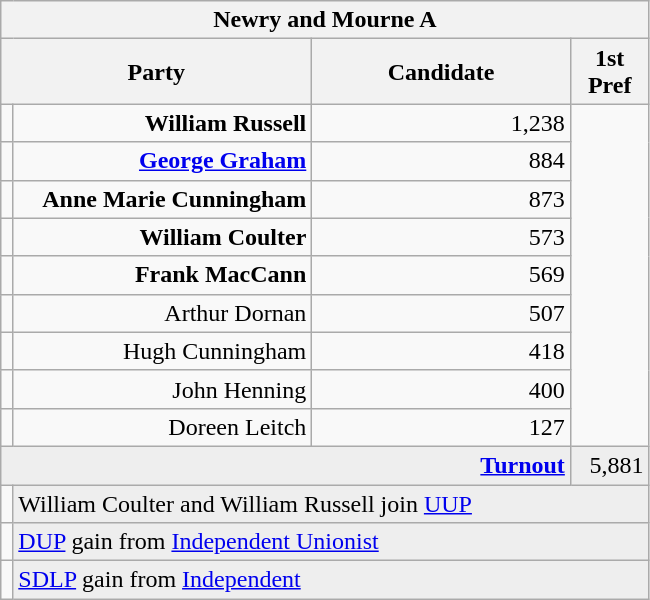<table class="wikitable">
<tr>
<th colspan="4" align="center">Newry and Mourne A</th>
</tr>
<tr>
<th colspan="2" align="center" width=200>Party</th>
<th width=165>Candidate</th>
<th width=45>1st Pref</th>
</tr>
<tr>
<td></td>
<td align="right"><strong>William Russell</strong></td>
<td align="right">1,238</td>
</tr>
<tr>
<td></td>
<td align="right"><strong><a href='#'>George Graham</a></strong></td>
<td align="right">884</td>
</tr>
<tr>
<td></td>
<td align="right"><strong>Anne Marie Cunningham</strong></td>
<td align="right">873</td>
</tr>
<tr>
<td></td>
<td align="right"><strong>William Coulter</strong></td>
<td align="right">573</td>
</tr>
<tr>
<td></td>
<td align="right"><strong>Frank MacCann</strong></td>
<td align="right">569</td>
</tr>
<tr>
<td></td>
<td align="right">Arthur Dornan</td>
<td align="right">507</td>
</tr>
<tr>
<td></td>
<td align="right">Hugh Cunningham</td>
<td align="right">418</td>
</tr>
<tr>
<td></td>
<td align="right">John Henning</td>
<td align="right">400</td>
</tr>
<tr>
<td></td>
<td align="right">Doreen Leitch</td>
<td align="right">127</td>
</tr>
<tr bgcolor="EEEEEE">
<td colspan=3 align="right"><strong><a href='#'>Turnout</a></strong></td>
<td align="right">5,881</td>
</tr>
<tr>
<td bgcolor=></td>
<td colspan=3 bgcolor="EEEEEE">William Coulter and William Russell join <a href='#'>UUP</a></td>
</tr>
<tr>
<td bgcolor=></td>
<td colspan=3 bgcolor="EEEEEE"><a href='#'>DUP</a> gain from <a href='#'>Independent Unionist</a></td>
</tr>
<tr>
<td bgcolor=></td>
<td colspan=3 bgcolor="EEEEEE"><a href='#'>SDLP</a> gain from <a href='#'>Independent</a></td>
</tr>
</table>
